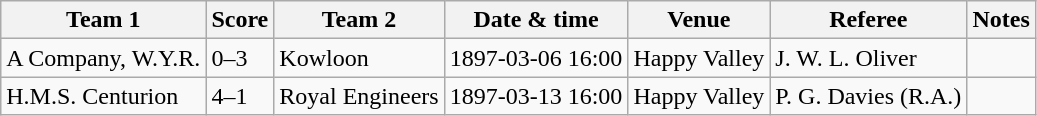<table class="wikitable">
<tr>
<th>Team 1</th>
<th>Score</th>
<th>Team 2</th>
<th>Date & time</th>
<th>Venue</th>
<th>Referee</th>
<th>Notes</th>
</tr>
<tr>
<td>A Company, W.Y.R.</td>
<td>0–3</td>
<td>Kowloon</td>
<td>1897-03-06 16:00</td>
<td>Happy Valley</td>
<td>J. W. L. Oliver</td>
<td></td>
</tr>
<tr>
<td>H.M.S. Centurion</td>
<td>4–1</td>
<td>Royal Engineers</td>
<td>1897-03-13 16:00</td>
<td>Happy Valley</td>
<td>P. G. Davies (R.A.)</td>
<td></td>
</tr>
</table>
